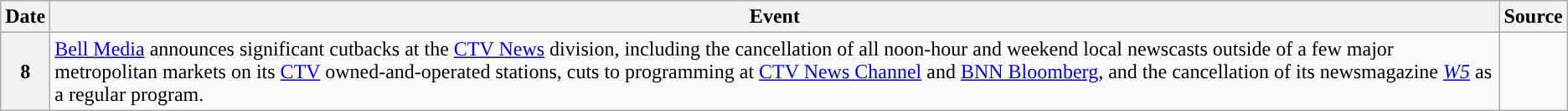<table class="wikitable">
<tr>
<th>Date</th>
<th>Event</th>
<th>Source</th>
</tr>
<tr>
<th>8</th>
<td><a href='#'>Bell Media</a> announces significant cutbacks at the <a href='#'>CTV News</a> division, including the cancellation of all noon-hour and weekend local newscasts outside of a few major metropolitan markets on its <a href='#'>CTV</a> owned-and-operated stations, cuts to programming at <a href='#'>CTV News Channel</a> and <a href='#'>BNN Bloomberg</a>, and the cancellation of its newsmagazine <a href='#'><em>W5</em></a> as a regular program.</td>
<td></td>
</tr>
</table>
